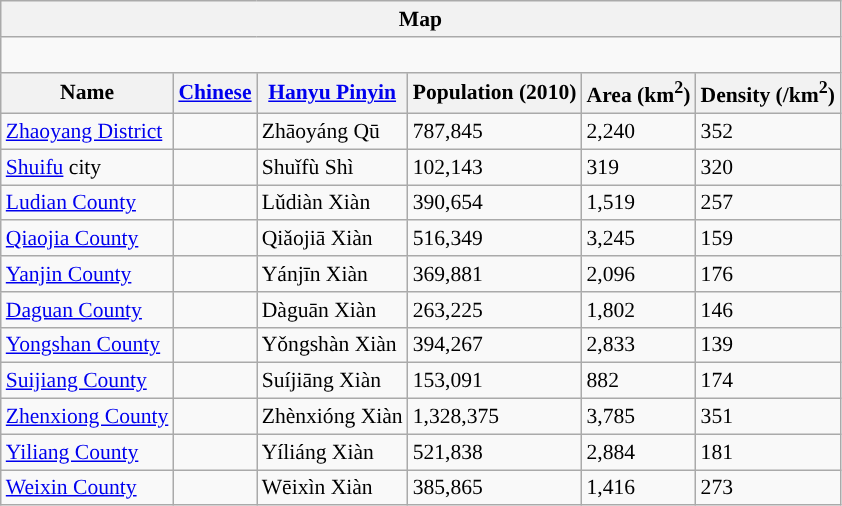<table class="wikitable" style="font-size:90%; align=center">
<tr>
<th colspan="6" align="center">Map</th>
</tr>
<tr>
<td colspan="6" align="center"><div><br> 












</div></td>
</tr>
<tr>
<th>Name</th>
<th><a href='#'>Chinese</a></th>
<th><a href='#'>Hanyu Pinyin</a></th>
<th>Population (2010)</th>
<th>Area (km<sup>2</sup>)</th>
<th>Density (/km<sup>2</sup>)</th>
</tr>
<tr --------->
<td><a href='#'>Zhaoyang District</a></td>
<td></td>
<td>Zhāoyáng Qū</td>
<td>787,845</td>
<td>2,240</td>
<td>352</td>
</tr>
<tr --------->
<td><a href='#'>Shuifu</a> city</td>
<td></td>
<td>Shuǐfù Shì</td>
<td>102,143</td>
<td>319</td>
<td>320</td>
</tr>
<tr --------->
<td><a href='#'>Ludian County</a></td>
<td></td>
<td>Lǔdiàn Xiàn</td>
<td>390,654</td>
<td>1,519</td>
<td>257</td>
</tr>
<tr --------->
<td><a href='#'>Qiaojia County</a></td>
<td></td>
<td>Qiǎojiā Xiàn</td>
<td>516,349</td>
<td>3,245</td>
<td>159</td>
</tr>
<tr --------->
<td><a href='#'>Yanjin County</a></td>
<td></td>
<td>Yánjīn Xiàn</td>
<td>369,881</td>
<td>2,096</td>
<td>176</td>
</tr>
<tr --------->
<td><a href='#'>Daguan County</a></td>
<td></td>
<td>Dàguān Xiàn</td>
<td>263,225</td>
<td>1,802</td>
<td>146</td>
</tr>
<tr --------->
<td><a href='#'>Yongshan County</a></td>
<td></td>
<td>Yǒngshàn Xiàn</td>
<td>394,267</td>
<td>2,833</td>
<td>139</td>
</tr>
<tr --------->
<td><a href='#'>Suijiang County</a></td>
<td></td>
<td>Suíjiāng Xiàn</td>
<td>153,091</td>
<td>882</td>
<td>174</td>
</tr>
<tr --------->
<td><a href='#'>Zhenxiong County</a></td>
<td></td>
<td>Zhènxióng Xiàn</td>
<td>1,328,375</td>
<td>3,785</td>
<td>351</td>
</tr>
<tr --------->
<td><a href='#'>Yiliang County</a></td>
<td></td>
<td>Yíliáng Xiàn</td>
<td>521,838</td>
<td>2,884</td>
<td>181</td>
</tr>
<tr --------->
<td><a href='#'>Weixin County</a></td>
<td></td>
<td>Wēixìn Xiàn</td>
<td>385,865</td>
<td>1,416</td>
<td>273</td>
</tr>
</table>
